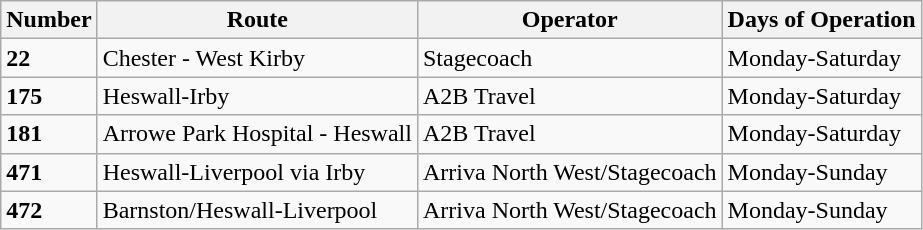<table class="wikitable" border="1">
<tr>
<th>Number</th>
<th>Route</th>
<th>Operator</th>
<th>Days of Operation</th>
</tr>
<tr>
<td><strong>22</strong></td>
<td>Chester - West Kirby</td>
<td>Stagecoach</td>
<td>Monday-Saturday</td>
</tr>
<tr>
<td><strong>175</strong></td>
<td>Heswall-Irby</td>
<td>A2B Travel</td>
<td>Monday-Saturday</td>
</tr>
<tr>
<td><strong>181</strong></td>
<td>Arrowe Park Hospital - Heswall</td>
<td>A2B Travel</td>
<td>Monday-Saturday</td>
</tr>
<tr>
<td><strong>471</strong></td>
<td>Heswall-Liverpool via Irby</td>
<td>Arriva North West/Stagecoach</td>
<td>Monday-Sunday</td>
</tr>
<tr>
<td><strong>472</strong></td>
<td>Barnston/Heswall-Liverpool</td>
<td>Arriva North West/Stagecoach</td>
<td>Monday-Sunday</td>
</tr>
</table>
